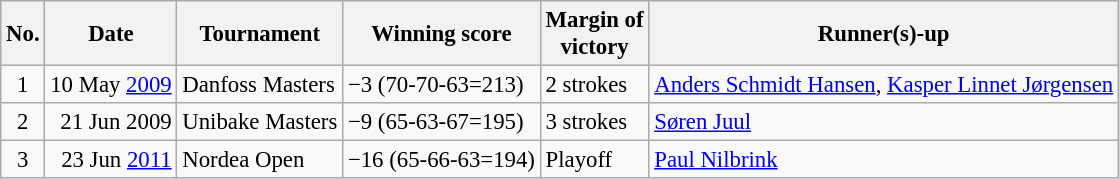<table class="wikitable" style="font-size:95%;">
<tr>
<th>No.</th>
<th>Date</th>
<th>Tournament</th>
<th>Winning score</th>
<th>Margin of<br>victory</th>
<th>Runner(s)-up</th>
</tr>
<tr>
<td align=center>1</td>
<td align=right>10 May <a href='#'>2009</a></td>
<td>Danfoss Masters</td>
<td>−3 (70-70-63=213)</td>
<td>2 strokes</td>
<td> <a href='#'>Anders Schmidt Hansen</a>,  <a href='#'>Kasper Linnet Jørgensen</a></td>
</tr>
<tr>
<td align=center>2</td>
<td align=right>21 Jun 2009</td>
<td>Unibake Masters</td>
<td>−9 (65-63-67=195)</td>
<td>3 strokes</td>
<td> <a href='#'>Søren Juul</a></td>
</tr>
<tr>
<td align=center>3</td>
<td align=right>23 Jun <a href='#'>2011</a></td>
<td>Nordea Open</td>
<td>−16 (65-66-63=194)</td>
<td>Playoff</td>
<td> <a href='#'>Paul Nilbrink</a></td>
</tr>
</table>
